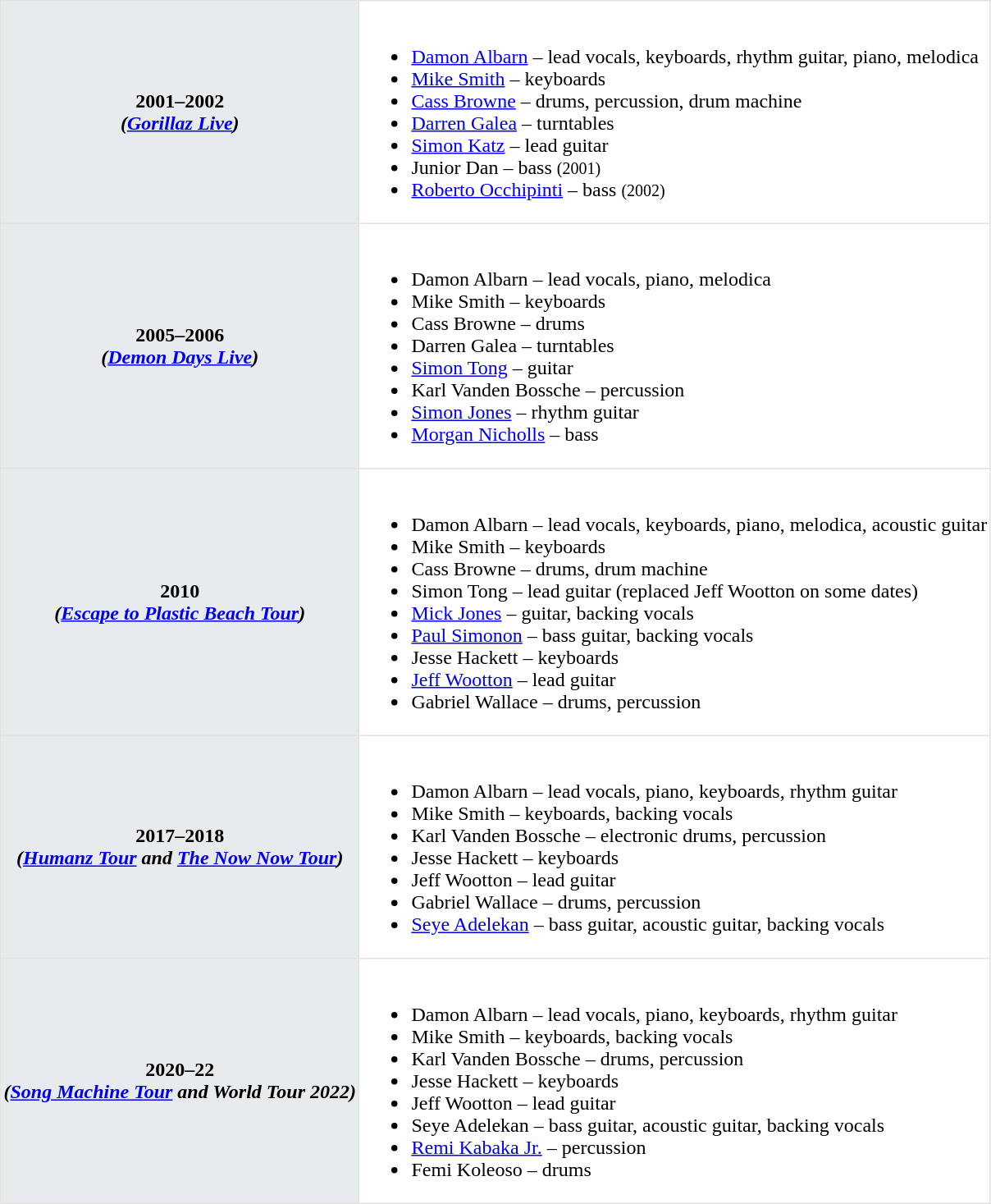<table class="toccolours"  border=1 cellpadding=2 cellspacing=0 style="float: width: 265px; margin: 0 0 1em 1em; border-collapse: collapse; border: 1px solid #E2E2E2;">
<tr>
<th style="background:#e7ebee;">2001–2002<br><em>(<a href='#'>Gorillaz Live</a>)</em></th>
<td><br><ul><li><a href='#'>Damon Albarn</a> – lead vocals, keyboards, rhythm guitar, piano, melodica</li><li><a href='#'>Mike Smith</a> – keyboards</li><li><a href='#'>Cass Browne</a> – drums, percussion, drum machine</li><li><a href='#'>Darren Galea</a> – turntables</li><li><a href='#'>Simon Katz</a> – lead guitar</li><li>Junior Dan – bass <small>(2001)</small></li><li><a href='#'>Roberto Occhipinti</a> – bass <small>(2002)</small></li></ul></td>
</tr>
<tr>
<th style="background:#e7ebee;">2005–2006<br><em>(<a href='#'>Demon Days Live</a>)</em></th>
<td><br><ul><li>Damon Albarn – lead vocals, piano, melodica</li><li>Mike Smith – keyboards</li><li>Cass Browne – drums</li><li>Darren Galea – turntables</li><li><a href='#'>Simon Tong</a> – guitar</li><li>Karl Vanden Bossche – percussion</li><li><a href='#'>Simon Jones</a> – rhythm guitar</li><li><a href='#'>Morgan Nicholls</a> – bass</li></ul></td>
</tr>
<tr>
<th style="background:#e7ebee;">2010<br><em>(<a href='#'>Escape to Plastic Beach Tour</a>)</em></th>
<td><br><ul><li>Damon Albarn – lead vocals, keyboards, piano, melodica, acoustic guitar</li><li>Mike Smith – keyboards</li><li>Cass Browne – drums, drum machine</li><li>Simon Tong – lead guitar (replaced Jeff Wootton on some dates)</li><li><a href='#'>Mick Jones</a> – guitar, backing vocals</li><li><a href='#'>Paul Simonon</a> – bass guitar, backing vocals</li><li>Jesse Hackett – keyboards</li><li><a href='#'>Jeff Wootton</a> – lead guitar</li><li>Gabriel Wallace – drums, percussion</li></ul></td>
</tr>
<tr>
<th style="background:#e7ebee;">2017–2018<br><em>(<a href='#'>Humanz Tour</a> and <a href='#'>The Now Now Tour</a>)</em></th>
<td><br><ul><li>Damon Albarn – lead vocals, piano, keyboards, rhythm guitar</li><li>Mike Smith – keyboards, backing vocals</li><li>Karl Vanden Bossche – electronic drums, percussion</li><li>Jesse Hackett – keyboards</li><li>Jeff Wootton – lead guitar</li><li>Gabriel Wallace – drums, percussion</li><li><a href='#'>Seye Adelekan</a> – bass guitar, acoustic guitar, backing vocals</li></ul></td>
</tr>
<tr>
<th style="background:#e7ebee;">2020–22<br><em>(<a href='#'>Song Machine Tour</a> and World Tour 2022)</em></th>
<td><br><ul><li>Damon Albarn – lead vocals, piano, keyboards, rhythm guitar</li><li>Mike Smith – keyboards, backing vocals</li><li>Karl Vanden Bossche – drums, percussion</li><li>Jesse Hackett – keyboards</li><li>Jeff Wootton – lead guitar</li><li>Seye Adelekan – bass guitar, acoustic guitar, backing vocals</li><li><a href='#'>Remi Kabaka Jr.</a> – percussion</li><li>Femi Koleoso – drums</li></ul></td>
</tr>
</table>
